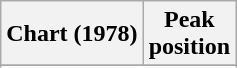<table class="wikitable sortable plainrowheaders">
<tr>
<th scope="col">Chart (1978)</th>
<th scope="col">Peak<br>position</th>
</tr>
<tr>
</tr>
<tr>
</tr>
</table>
